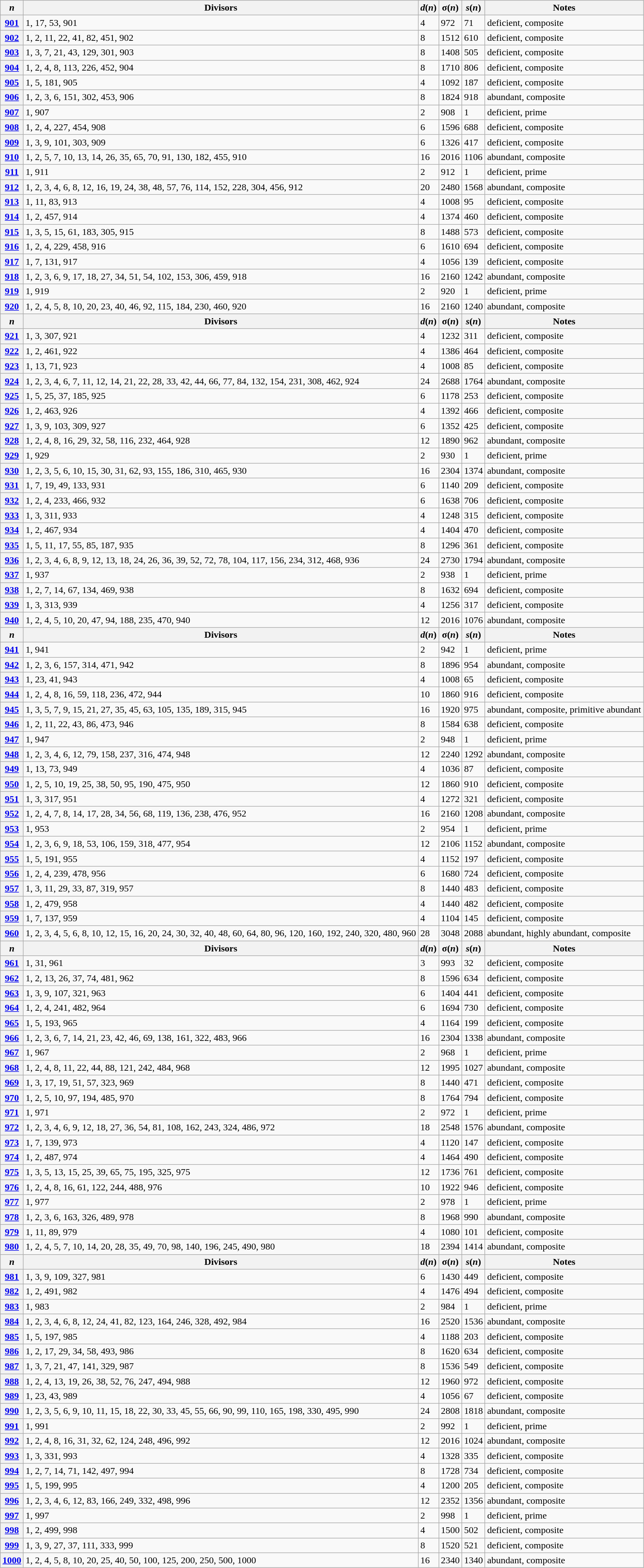<table class="wikitable">
<tr>
<th><em>n</em></th>
<th>Divisors</th>
<th><em>d</em>(<em>n</em>)</th>
<th>σ(<em>n</em>)</th>
<th><em>s</em>(<em>n</em>)</th>
<th>Notes</th>
</tr>
<tr>
<th><a href='#'>901</a></th>
<td>1, 17, 53, 901</td>
<td>4</td>
<td>972</td>
<td>71</td>
<td>deficient, composite</td>
</tr>
<tr>
<th><a href='#'>902</a></th>
<td>1, 2, 11, 22, 41, 82, 451, 902</td>
<td>8</td>
<td>1512</td>
<td>610</td>
<td>deficient, composite</td>
</tr>
<tr>
<th><a href='#'>903</a></th>
<td>1, 3, 7, 21, 43, 129, 301, 903</td>
<td>8</td>
<td>1408</td>
<td>505</td>
<td>deficient, composite</td>
</tr>
<tr>
<th><a href='#'>904</a></th>
<td>1, 2, 4, 8, 113, 226, 452, 904</td>
<td>8</td>
<td>1710</td>
<td>806</td>
<td>deficient, composite</td>
</tr>
<tr>
<th><a href='#'>905</a></th>
<td>1, 5, 181, 905</td>
<td>4</td>
<td>1092</td>
<td>187</td>
<td>deficient, composite</td>
</tr>
<tr>
<th><a href='#'>906</a></th>
<td>1, 2, 3, 6, 151, 302, 453, 906</td>
<td>8</td>
<td>1824</td>
<td>918</td>
<td>abundant, composite</td>
</tr>
<tr>
<th><a href='#'>907</a></th>
<td>1, 907</td>
<td>2</td>
<td>908</td>
<td>1</td>
<td>deficient, prime</td>
</tr>
<tr>
<th><a href='#'>908</a></th>
<td>1, 2, 4, 227, 454, 908</td>
<td>6</td>
<td>1596</td>
<td>688</td>
<td>deficient, composite</td>
</tr>
<tr>
<th><a href='#'>909</a></th>
<td>1, 3, 9, 101, 303, 909</td>
<td>6</td>
<td>1326</td>
<td>417</td>
<td>deficient, composite</td>
</tr>
<tr>
<th><a href='#'>910</a></th>
<td>1, 2, 5, 7, 10, 13, 14, 26, 35, 65, 70, 91, 130, 182, 455, 910</td>
<td>16</td>
<td>2016</td>
<td>1106</td>
<td>abundant, composite</td>
</tr>
<tr>
<th><a href='#'>911</a></th>
<td>1, 911</td>
<td>2</td>
<td>912</td>
<td>1</td>
<td>deficient, prime</td>
</tr>
<tr>
<th><a href='#'>912</a></th>
<td>1, 2, 3, 4, 6, 8, 12, 16, 19, 24, 38, 48, 57, 76, 114, 152, 228, 304, 456, 912</td>
<td>20</td>
<td>2480</td>
<td>1568</td>
<td>abundant, composite</td>
</tr>
<tr>
<th><a href='#'>913</a></th>
<td>1, 11, 83, 913</td>
<td>4</td>
<td>1008</td>
<td>95</td>
<td>deficient, composite</td>
</tr>
<tr>
<th><a href='#'>914</a></th>
<td>1, 2, 457, 914</td>
<td>4</td>
<td>1374</td>
<td>460</td>
<td>deficient, composite</td>
</tr>
<tr>
<th><a href='#'>915</a></th>
<td>1, 3, 5, 15, 61, 183, 305, 915</td>
<td>8</td>
<td>1488</td>
<td>573</td>
<td>deficient, composite</td>
</tr>
<tr>
<th><a href='#'>916</a></th>
<td>1, 2, 4, 229, 458, 916</td>
<td>6</td>
<td>1610</td>
<td>694</td>
<td>deficient, composite</td>
</tr>
<tr>
<th><a href='#'>917</a></th>
<td>1, 7, 131, 917</td>
<td>4</td>
<td>1056</td>
<td>139</td>
<td>deficient, composite</td>
</tr>
<tr>
<th><a href='#'>918</a></th>
<td>1, 2, 3, 6, 9, 17, 18, 27, 34, 51, 54, 102, 153, 306, 459, 918</td>
<td>16</td>
<td>2160</td>
<td>1242</td>
<td>abundant, composite</td>
</tr>
<tr>
<th><a href='#'>919</a></th>
<td>1, 919</td>
<td>2</td>
<td>920</td>
<td>1</td>
<td>deficient, prime</td>
</tr>
<tr>
<th><a href='#'>920</a></th>
<td>1, 2, 4, 5, 8, 10, 20, 23, 40, 46, 92, 115, 184, 230, 460, 920</td>
<td>16</td>
<td>2160</td>
<td>1240</td>
<td>abundant, composite</td>
</tr>
<tr>
<th><em>n</em></th>
<th>Divisors</th>
<th><em>d</em>(<em>n</em>)</th>
<th>σ(<em>n</em>)</th>
<th><em>s</em>(<em>n</em>)</th>
<th>Notes</th>
</tr>
<tr>
<th><a href='#'>921</a></th>
<td>1, 3, 307, 921</td>
<td>4</td>
<td>1232</td>
<td>311</td>
<td>deficient, composite</td>
</tr>
<tr>
<th><a href='#'>922</a></th>
<td>1, 2, 461, 922</td>
<td>4</td>
<td>1386</td>
<td>464</td>
<td>deficient, composite</td>
</tr>
<tr>
<th><a href='#'>923</a></th>
<td>1, 13, 71, 923</td>
<td>4</td>
<td>1008</td>
<td>85</td>
<td>deficient, composite</td>
</tr>
<tr>
<th><a href='#'>924</a></th>
<td>1, 2, 3, 4, 6, 7, 11, 12, 14, 21, 22, 28, 33, 42, 44, 66, 77, 84, 132, 154, 231, 308, 462, 924</td>
<td>24</td>
<td>2688</td>
<td>1764</td>
<td>abundant, composite</td>
</tr>
<tr>
<th><a href='#'>925</a></th>
<td>1, 5, 25, 37, 185, 925</td>
<td>6</td>
<td>1178</td>
<td>253</td>
<td>deficient, composite</td>
</tr>
<tr>
<th><a href='#'>926</a></th>
<td>1, 2, 463, 926</td>
<td>4</td>
<td>1392</td>
<td>466</td>
<td>deficient, composite</td>
</tr>
<tr>
<th><a href='#'>927</a></th>
<td>1, 3, 9, 103, 309, 927</td>
<td>6</td>
<td>1352</td>
<td>425</td>
<td>deficient, composite</td>
</tr>
<tr>
<th><a href='#'>928</a></th>
<td>1, 2, 4, 8, 16, 29, 32, 58, 116, 232, 464, 928</td>
<td>12</td>
<td>1890</td>
<td>962</td>
<td>abundant, composite</td>
</tr>
<tr>
<th><a href='#'>929</a></th>
<td>1, 929</td>
<td>2</td>
<td>930</td>
<td>1</td>
<td>deficient, prime</td>
</tr>
<tr>
<th><a href='#'>930</a></th>
<td>1, 2, 3, 5, 6, 10, 15, 30, 31, 62, 93, 155, 186, 310, 465, 930</td>
<td>16</td>
<td>2304</td>
<td>1374</td>
<td>abundant, composite</td>
</tr>
<tr>
<th><a href='#'>931</a></th>
<td>1, 7, 19, 49, 133, 931</td>
<td>6</td>
<td>1140</td>
<td>209</td>
<td>deficient, composite</td>
</tr>
<tr>
<th><a href='#'>932</a></th>
<td>1, 2, 4, 233, 466, 932</td>
<td>6</td>
<td>1638</td>
<td>706</td>
<td>deficient, composite</td>
</tr>
<tr>
<th><a href='#'>933</a></th>
<td>1, 3, 311, 933</td>
<td>4</td>
<td>1248</td>
<td>315</td>
<td>deficient, composite</td>
</tr>
<tr>
<th><a href='#'>934</a></th>
<td>1, 2, 467, 934</td>
<td>4</td>
<td>1404</td>
<td>470</td>
<td>deficient, composite</td>
</tr>
<tr>
<th><a href='#'>935</a></th>
<td>1, 5, 11, 17, 55, 85, 187, 935</td>
<td>8</td>
<td>1296</td>
<td>361</td>
<td>deficient, composite</td>
</tr>
<tr>
<th><a href='#'>936</a></th>
<td>1, 2, 3, 4, 6, 8, 9, 12, 13, 18, 24, 26, 36, 39, 52, 72, 78, 104, 117, 156, 234, 312, 468, 936</td>
<td>24</td>
<td>2730</td>
<td>1794</td>
<td>abundant, composite</td>
</tr>
<tr>
<th><a href='#'>937</a></th>
<td>1, 937</td>
<td>2</td>
<td>938</td>
<td>1</td>
<td>deficient, prime</td>
</tr>
<tr>
<th><a href='#'>938</a></th>
<td>1, 2, 7, 14, 67, 134, 469, 938</td>
<td>8</td>
<td>1632</td>
<td>694</td>
<td>deficient, composite</td>
</tr>
<tr>
<th><a href='#'>939</a></th>
<td>1, 3, 313, 939</td>
<td>4</td>
<td>1256</td>
<td>317</td>
<td>deficient, composite</td>
</tr>
<tr>
<th><a href='#'>940</a></th>
<td>1, 2, 4, 5, 10, 20, 47, 94, 188, 235, 470, 940</td>
<td>12</td>
<td>2016</td>
<td>1076</td>
<td>abundant, composite</td>
</tr>
<tr>
<th><em>n</em></th>
<th>Divisors</th>
<th><em>d</em>(<em>n</em>)</th>
<th>σ(<em>n</em>)</th>
<th><em>s</em>(<em>n</em>)</th>
<th>Notes</th>
</tr>
<tr>
<th><a href='#'>941</a></th>
<td>1, 941</td>
<td>2</td>
<td>942</td>
<td>1</td>
<td>deficient, prime</td>
</tr>
<tr>
<th><a href='#'>942</a></th>
<td>1, 2, 3, 6, 157, 314, 471, 942</td>
<td>8</td>
<td>1896</td>
<td>954</td>
<td>abundant, composite</td>
</tr>
<tr>
<th><a href='#'>943</a></th>
<td>1, 23, 41, 943</td>
<td>4</td>
<td>1008</td>
<td>65</td>
<td>deficient, composite</td>
</tr>
<tr>
<th><a href='#'>944</a></th>
<td>1, 2, 4, 8, 16, 59, 118, 236, 472, 944</td>
<td>10</td>
<td>1860</td>
<td>916</td>
<td>deficient, composite</td>
</tr>
<tr>
<th><a href='#'>945</a></th>
<td>1, 3, 5, 7, 9, 15, 21, 27, 35, 45, 63, 105, 135, 189, 315, 945</td>
<td>16</td>
<td>1920</td>
<td>975</td>
<td>abundant, composite, primitive abundant</td>
</tr>
<tr>
<th><a href='#'>946</a></th>
<td>1, 2, 11, 22, 43, 86, 473, 946</td>
<td>8</td>
<td>1584</td>
<td>638</td>
<td>deficient, composite</td>
</tr>
<tr>
<th><a href='#'>947</a></th>
<td>1, 947</td>
<td>2</td>
<td>948</td>
<td>1</td>
<td>deficient, prime</td>
</tr>
<tr>
<th><a href='#'>948</a></th>
<td>1, 2, 3, 4, 6, 12, 79, 158, 237, 316, 474, 948</td>
<td>12</td>
<td>2240</td>
<td>1292</td>
<td>abundant, composite</td>
</tr>
<tr>
<th><a href='#'>949</a></th>
<td>1, 13, 73, 949</td>
<td>4</td>
<td>1036</td>
<td>87</td>
<td>deficient, composite</td>
</tr>
<tr>
<th><a href='#'>950</a></th>
<td>1, 2, 5, 10, 19, 25, 38, 50, 95, 190, 475, 950</td>
<td>12</td>
<td>1860</td>
<td>910</td>
<td>deficient, composite</td>
</tr>
<tr>
<th><a href='#'>951</a></th>
<td>1, 3, 317, 951</td>
<td>4</td>
<td>1272</td>
<td>321</td>
<td>deficient, composite</td>
</tr>
<tr>
<th><a href='#'>952</a></th>
<td>1, 2, 4, 7, 8, 14, 17, 28, 34, 56, 68, 119, 136, 238, 476, 952</td>
<td>16</td>
<td>2160</td>
<td>1208</td>
<td>abundant, composite</td>
</tr>
<tr>
<th><a href='#'>953</a></th>
<td>1, 953</td>
<td>2</td>
<td>954</td>
<td>1</td>
<td>deficient, prime</td>
</tr>
<tr>
<th><a href='#'>954</a></th>
<td>1, 2, 3, 6, 9, 18, 53, 106, 159, 318, 477, 954</td>
<td>12</td>
<td>2106</td>
<td>1152</td>
<td>abundant, composite</td>
</tr>
<tr>
<th><a href='#'>955</a></th>
<td>1, 5, 191, 955</td>
<td>4</td>
<td>1152</td>
<td>197</td>
<td>deficient, composite</td>
</tr>
<tr>
<th><a href='#'>956</a></th>
<td>1, 2, 4, 239, 478, 956</td>
<td>6</td>
<td>1680</td>
<td>724</td>
<td>deficient, composite</td>
</tr>
<tr>
<th><a href='#'>957</a></th>
<td>1, 3, 11, 29, 33, 87, 319, 957</td>
<td>8</td>
<td>1440</td>
<td>483</td>
<td>deficient, composite</td>
</tr>
<tr>
<th><a href='#'>958</a></th>
<td>1, 2, 479, 958</td>
<td>4</td>
<td>1440</td>
<td>482</td>
<td>deficient, composite</td>
</tr>
<tr>
<th><a href='#'>959</a></th>
<td>1, 7, 137, 959</td>
<td>4</td>
<td>1104</td>
<td>145</td>
<td>deficient, composite</td>
</tr>
<tr>
<th><a href='#'>960</a></th>
<td>1, 2, 3, 4, 5, 6, 8, 10, 12, 15, 16, 20, 24, 30, 32, 40, 48, 60, 64, 80, 96, 120, 160, 192, 240, 320, 480, 960</td>
<td>28</td>
<td>3048</td>
<td>2088</td>
<td>abundant, highly abundant, composite</td>
</tr>
<tr>
<th><em>n</em></th>
<th>Divisors</th>
<th><em>d</em>(<em>n</em>)</th>
<th>σ(<em>n</em>)</th>
<th><em>s</em>(<em>n</em>)</th>
<th>Notes</th>
</tr>
<tr>
<th><a href='#'>961</a></th>
<td>1, 31, 961</td>
<td>3</td>
<td>993</td>
<td>32</td>
<td>deficient, composite</td>
</tr>
<tr>
<th><a href='#'>962</a></th>
<td>1, 2, 13, 26, 37, 74, 481, 962</td>
<td>8</td>
<td>1596</td>
<td>634</td>
<td>deficient, composite</td>
</tr>
<tr>
<th><a href='#'>963</a></th>
<td>1, 3, 9, 107, 321, 963</td>
<td>6</td>
<td>1404</td>
<td>441</td>
<td>deficient, composite</td>
</tr>
<tr>
<th><a href='#'>964</a></th>
<td>1, 2, 4, 241, 482, 964</td>
<td>6</td>
<td>1694</td>
<td>730</td>
<td>deficient, composite</td>
</tr>
<tr>
<th><a href='#'>965</a></th>
<td>1, 5, 193, 965</td>
<td>4</td>
<td>1164</td>
<td>199</td>
<td>deficient, composite</td>
</tr>
<tr>
<th><a href='#'>966</a></th>
<td>1, 2, 3, 6, 7, 14, 21, 23, 42, 46, 69, 138, 161, 322, 483, 966</td>
<td>16</td>
<td>2304</td>
<td>1338</td>
<td>abundant, composite</td>
</tr>
<tr>
<th><a href='#'>967</a></th>
<td>1, 967</td>
<td>2</td>
<td>968</td>
<td>1</td>
<td>deficient, prime</td>
</tr>
<tr>
<th><a href='#'>968</a></th>
<td>1, 2, 4, 8, 11, 22, 44, 88, 121, 242, 484, 968</td>
<td>12</td>
<td>1995</td>
<td>1027</td>
<td>abundant, composite</td>
</tr>
<tr>
<th><a href='#'>969</a></th>
<td>1, 3, 17, 19, 51, 57, 323, 969</td>
<td>8</td>
<td>1440</td>
<td>471</td>
<td>deficient, composite</td>
</tr>
<tr>
<th><a href='#'>970</a></th>
<td>1, 2, 5, 10, 97, 194, 485, 970</td>
<td>8</td>
<td>1764</td>
<td>794</td>
<td>deficient, composite</td>
</tr>
<tr>
<th><a href='#'>971</a></th>
<td>1, 971</td>
<td>2</td>
<td>972</td>
<td>1</td>
<td>deficient, prime</td>
</tr>
<tr>
<th><a href='#'>972</a></th>
<td>1, 2, 3, 4, 6, 9, 12, 18, 27, 36, 54, 81, 108, 162, 243, 324, 486, 972</td>
<td>18</td>
<td>2548</td>
<td>1576</td>
<td>abundant, composite</td>
</tr>
<tr>
<th><a href='#'>973</a></th>
<td>1, 7, 139, 973</td>
<td>4</td>
<td>1120</td>
<td>147</td>
<td>deficient, composite</td>
</tr>
<tr>
<th><a href='#'>974</a></th>
<td>1, 2, 487, 974</td>
<td>4</td>
<td>1464</td>
<td>490</td>
<td>deficient, composite</td>
</tr>
<tr>
<th><a href='#'>975</a></th>
<td>1, 3, 5, 13, 15, 25, 39, 65, 75, 195, 325, 975</td>
<td>12</td>
<td>1736</td>
<td>761</td>
<td>deficient, composite</td>
</tr>
<tr>
<th><a href='#'>976</a></th>
<td>1, 2, 4, 8, 16, 61, 122, 244, 488, 976</td>
<td>10</td>
<td>1922</td>
<td>946</td>
<td>deficient, composite</td>
</tr>
<tr>
<th><a href='#'>977</a></th>
<td>1, 977</td>
<td>2</td>
<td>978</td>
<td>1</td>
<td>deficient, prime</td>
</tr>
<tr>
<th><a href='#'>978</a></th>
<td>1, 2, 3, 6, 163, 326, 489, 978</td>
<td>8</td>
<td>1968</td>
<td>990</td>
<td>abundant, composite</td>
</tr>
<tr>
<th><a href='#'>979</a></th>
<td>1, 11, 89, 979</td>
<td>4</td>
<td>1080</td>
<td>101</td>
<td>deficient, composite</td>
</tr>
<tr>
<th><a href='#'>980</a></th>
<td>1, 2, 4, 5, 7, 10, 14, 20, 28, 35, 49, 70, 98, 140, 196, 245, 490, 980</td>
<td>18</td>
<td>2394</td>
<td>1414</td>
<td>abundant, composite</td>
</tr>
<tr>
<th><em>n</em></th>
<th>Divisors</th>
<th><em>d</em>(<em>n</em>)</th>
<th>σ(<em>n</em>)</th>
<th><em>s</em>(<em>n</em>)</th>
<th>Notes</th>
</tr>
<tr>
<th><a href='#'>981</a></th>
<td>1, 3, 9, 109, 327, 981</td>
<td>6</td>
<td>1430</td>
<td>449</td>
<td>deficient, composite</td>
</tr>
<tr>
<th><a href='#'>982</a></th>
<td>1, 2, 491, 982</td>
<td>4</td>
<td>1476</td>
<td>494</td>
<td>deficient, composite</td>
</tr>
<tr>
<th><a href='#'>983</a></th>
<td>1, 983</td>
<td>2</td>
<td>984</td>
<td>1</td>
<td>deficient, prime</td>
</tr>
<tr>
<th><a href='#'>984</a></th>
<td>1, 2, 3, 4, 6, 8, 12, 24, 41, 82, 123, 164, 246, 328, 492, 984</td>
<td>16</td>
<td>2520</td>
<td>1536</td>
<td>abundant, composite</td>
</tr>
<tr>
<th><a href='#'>985</a></th>
<td>1, 5, 197, 985</td>
<td>4</td>
<td>1188</td>
<td>203</td>
<td>deficient, composite</td>
</tr>
<tr>
<th><a href='#'>986</a></th>
<td>1, 2, 17, 29, 34, 58, 493, 986</td>
<td>8</td>
<td>1620</td>
<td>634</td>
<td>deficient, composite</td>
</tr>
<tr>
<th><a href='#'>987</a></th>
<td>1, 3, 7, 21, 47, 141, 329, 987</td>
<td>8</td>
<td>1536</td>
<td>549</td>
<td>deficient, composite</td>
</tr>
<tr>
<th><a href='#'>988</a></th>
<td>1, 2, 4, 13, 19, 26, 38, 52, 76, 247, 494, 988</td>
<td>12</td>
<td>1960</td>
<td>972</td>
<td>deficient, composite</td>
</tr>
<tr>
<th><a href='#'>989</a></th>
<td>1, 23, 43, 989</td>
<td>4</td>
<td>1056</td>
<td>67</td>
<td>deficient, composite</td>
</tr>
<tr>
<th><a href='#'>990</a></th>
<td>1, 2, 3, 5, 6, 9, 10, 11, 15, 18, 22, 30, 33, 45, 55, 66, 90, 99, 110, 165, 198, 330, 495, 990</td>
<td>24</td>
<td>2808</td>
<td>1818</td>
<td>abundant, composite</td>
</tr>
<tr>
<th><a href='#'>991</a></th>
<td>1, 991</td>
<td>2</td>
<td>992</td>
<td>1</td>
<td>deficient, prime</td>
</tr>
<tr>
<th><a href='#'>992</a></th>
<td>1, 2, 4, 8, 16, 31, 32, 62, 124, 248, 496, 992</td>
<td>12</td>
<td>2016</td>
<td>1024</td>
<td>abundant, composite</td>
</tr>
<tr>
<th><a href='#'>993</a></th>
<td>1, 3, 331, 993</td>
<td>4</td>
<td>1328</td>
<td>335</td>
<td>deficient, composite</td>
</tr>
<tr>
<th><a href='#'>994</a></th>
<td>1, 2, 7, 14, 71, 142, 497, 994</td>
<td>8</td>
<td>1728</td>
<td>734</td>
<td>deficient, composite</td>
</tr>
<tr>
<th><a href='#'>995</a></th>
<td>1, 5, 199, 995</td>
<td>4</td>
<td>1200</td>
<td>205</td>
<td>deficient, composite</td>
</tr>
<tr>
<th><a href='#'>996</a></th>
<td>1, 2, 3, 4, 6, 12, 83, 166, 249, 332, 498, 996</td>
<td>12</td>
<td>2352</td>
<td>1356</td>
<td>abundant, composite</td>
</tr>
<tr>
<th><a href='#'>997</a></th>
<td>1, 997</td>
<td>2</td>
<td>998</td>
<td>1</td>
<td>deficient, prime</td>
</tr>
<tr>
<th><a href='#'>998</a></th>
<td>1, 2, 499, 998</td>
<td>4</td>
<td>1500</td>
<td>502</td>
<td>deficient, composite</td>
</tr>
<tr>
<th><a href='#'>999</a></th>
<td>1, 3, 9, 27, 37, 111, 333, 999</td>
<td>8</td>
<td>1520</td>
<td>521</td>
<td>deficient, composite</td>
</tr>
<tr>
<th><a href='#'>1000</a></th>
<td>1, 2, 4, 5, 8, 10, 20, 25, 40, 50, 100, 125, 200, 250, 500, 1000</td>
<td>16</td>
<td>2340</td>
<td>1340</td>
<td>abundant, composite</td>
</tr>
</table>
